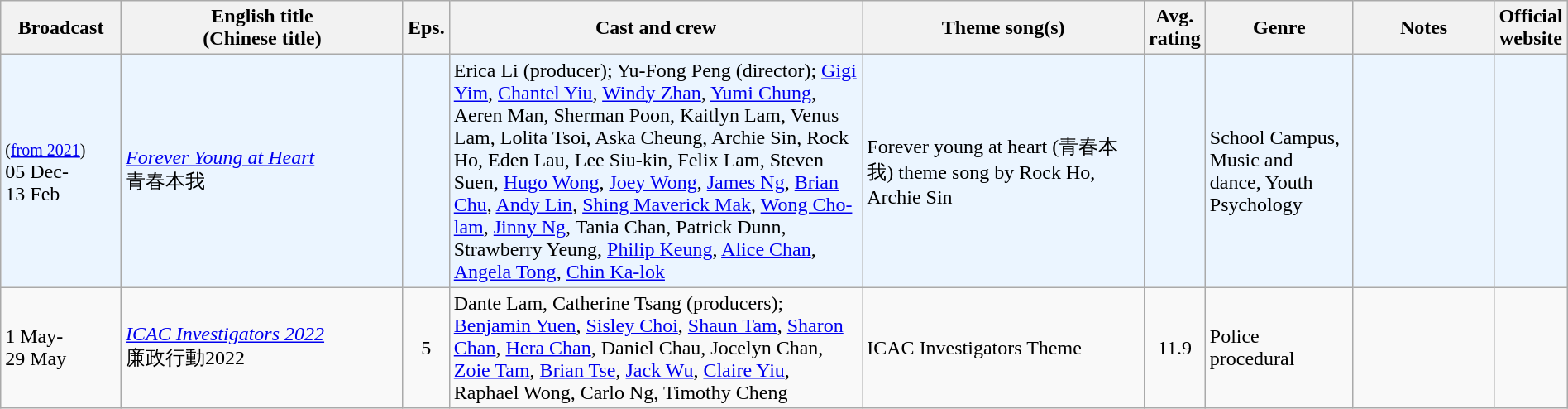<table class="wikitable sortable" width="100%" style="text-align: left">
<tr>
<th align=center width=8% bgcolor="silver">Broadcast</th>
<th align=center width=20% bgcolor="silver">English title <br> (Chinese title)</th>
<th align=center width=1% bgcolor="silver">Eps.</th>
<th align=center width=30% bgcolor="silver">Cast and crew</th>
<th align=center width=20% bgcolor="silver">Theme song(s)</th>
<th align=center width=1% bgcolor="silver">Avg. rating</th>
<th align=center width=10% bgcolor="silver">Genre</th>
<th align=center width=15% bgcolor="silver">Notes</th>
<th align=center width=1% bgcolor="silver">Official website</th>
</tr>
<tr --- bgcolor="#ebf5ff">
<td><small> (<a href='#'>from 2021</a>)</small><br>05 Dec-<br>13 Feb</td>
<td><em><a href='#'>Forever Young at Heart</a></em> <br>青春本我</td>
<td></td>
<td>Erica Li (producer); Yu-Fong Peng (director); <a href='#'>Gigi Yim</a>, <a href='#'>Chantel Yiu</a>, <a href='#'>Windy Zhan</a>, <a href='#'>Yumi Chung</a>, Aeren Man, Sherman Poon, Kaitlyn Lam, Venus Lam, Lolita Tsoi, Aska Cheung, Archie Sin, Rock Ho, Eden Lau, Lee Siu-kin, Felix Lam, Steven Suen, <a href='#'>Hugo Wong</a>, <a href='#'>Joey Wong</a>, <a href='#'>James Ng</a>, <a href='#'>Brian Chu</a>, <a href='#'>Andy Lin</a>, <a href='#'>Shing Maverick Mak</a>, <a href='#'>Wong Cho-lam</a>, <a href='#'>Jinny Ng</a>, Tania Chan, Patrick Dunn, Strawberry Yeung, <a href='#'>Philip Keung</a>, <a href='#'>Alice Chan</a>, <a href='#'>Angela Tong</a>, <a href='#'>Chin Ka-lok</a></td>
<td>Forever young at heart (青春本我) theme song by Rock Ho, Archie Sin</td>
<td></td>
<td>School Campus, Music and dance, Youth Psychology</td>
<td></td>
<td></td>
</tr>
<tr>
<td>1 May-<br>29 May</td>
<td><em><a href='#'>ICAC Investigators 2022</a></em> <br>廉政行動2022</td>
<td style="text-align:center;">5</td>
<td>Dante Lam, Catherine Tsang (producers); <a href='#'>Benjamin Yuen</a>, <a href='#'>Sisley Choi</a>, <a href='#'>Shaun Tam</a>, <a href='#'>Sharon Chan</a>, <a href='#'>Hera Chan</a>, Daniel Chau, Jocelyn Chan, <a href='#'>Zoie Tam</a>, <a href='#'>Brian Tse</a>, <a href='#'>Jack Wu</a>, <a href='#'>Claire Yiu</a>, Raphael Wong, Carlo Ng, Timothy Cheng</td>
<td>ICAC Investigators Theme</td>
<td style="text-align:center;">11.9</td>
<td>Police procedural</td>
<td></td>
<td></td>
</tr>
</table>
